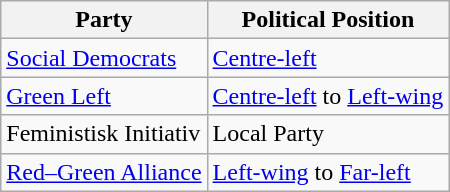<table class="wikitable mw-collapsible mw-collapsed">
<tr>
<th>Party</th>
<th>Political Position</th>
</tr>
<tr>
<td><a href='#'>Social Democrats</a></td>
<td><a href='#'>Centre-left</a></td>
</tr>
<tr>
<td><a href='#'>Green Left</a></td>
<td><a href='#'>Centre-left</a> to <a href='#'>Left-wing</a></td>
</tr>
<tr>
<td>Feministisk Initiativ</td>
<td>Local Party</td>
</tr>
<tr>
<td><a href='#'>Red–Green Alliance</a></td>
<td><a href='#'>Left-wing</a> to <a href='#'>Far-left</a></td>
</tr>
</table>
